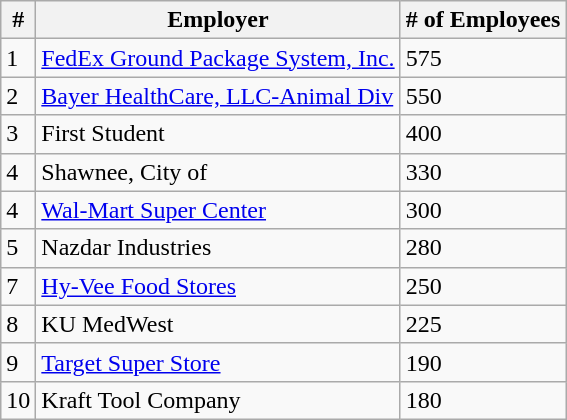<table class="wikitable">
<tr>
<th>#</th>
<th>Employer</th>
<th># of Employees</th>
</tr>
<tr>
<td>1</td>
<td><a href='#'>FedEx Ground Package System, Inc.</a></td>
<td>575</td>
</tr>
<tr>
<td>2</td>
<td><a href='#'>Bayer HealthCare, LLC-Animal Div</a></td>
<td>550</td>
</tr>
<tr>
<td>3</td>
<td>First Student</td>
<td>400</td>
</tr>
<tr>
<td>4</td>
<td>Shawnee, City of</td>
<td>330</td>
</tr>
<tr>
<td>4</td>
<td><a href='#'>Wal-Mart Super Center</a></td>
<td>300</td>
</tr>
<tr>
<td>5</td>
<td>Nazdar Industries</td>
<td>280</td>
</tr>
<tr>
<td>7</td>
<td><a href='#'>Hy-Vee Food Stores</a></td>
<td>250</td>
</tr>
<tr>
<td>8</td>
<td>KU MedWest</td>
<td>225</td>
</tr>
<tr>
<td>9</td>
<td><a href='#'>Target Super Store</a></td>
<td>190</td>
</tr>
<tr>
<td>10</td>
<td>Kraft Tool Company</td>
<td>180</td>
</tr>
</table>
